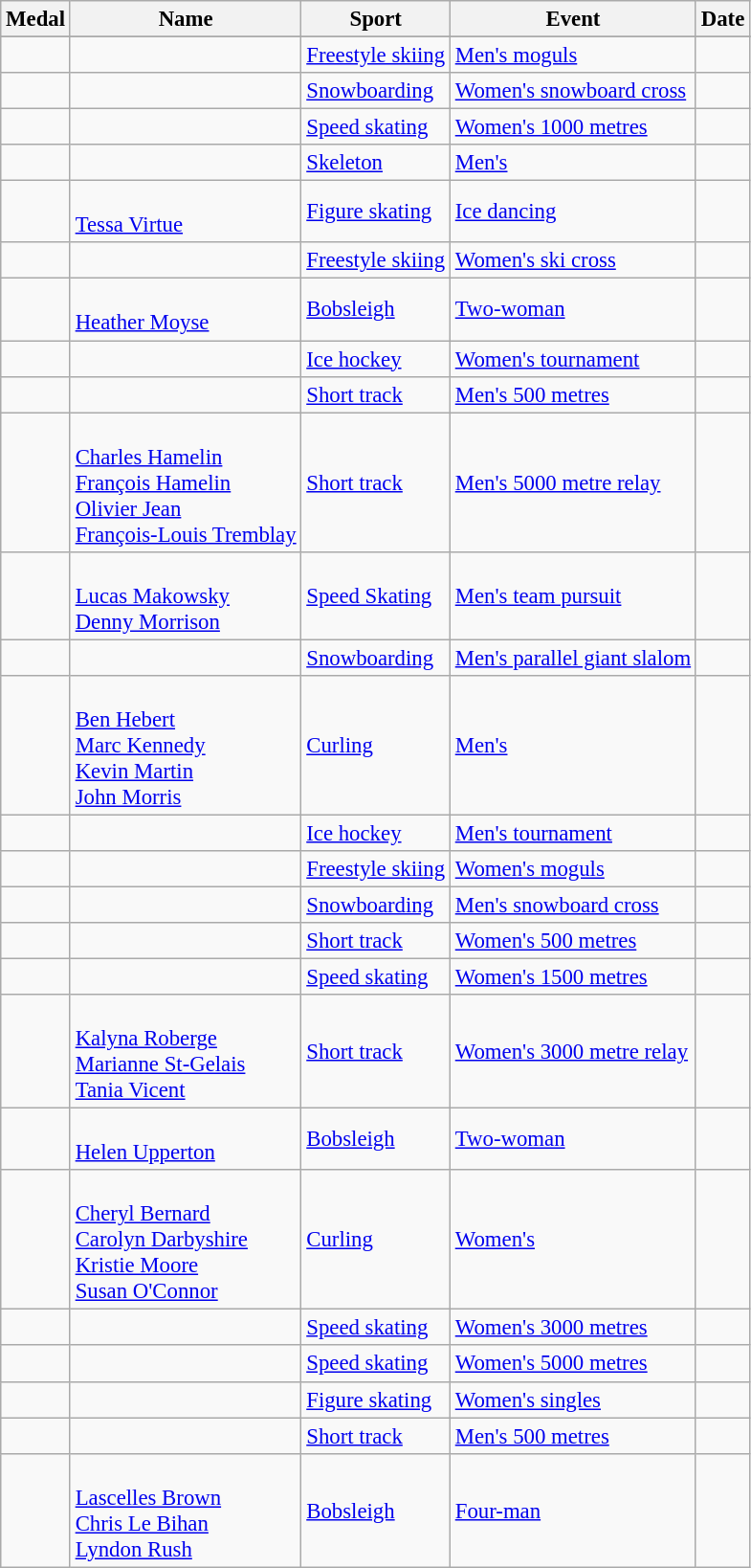<table class="wikitable sortable" style="font-size:95%;">
<tr>
<th>Medal</th>
<th>Name</th>
<th>Sport</th>
<th>Event</th>
<th>Date</th>
</tr>
<tr>
</tr>
<tr>
<td></td>
<td></td>
<td><a href='#'>Freestyle skiing</a></td>
<td><a href='#'>Men's moguls</a></td>
<td></td>
</tr>
<tr>
<td></td>
<td></td>
<td><a href='#'>Snowboarding</a></td>
<td><a href='#'>Women's snowboard cross</a></td>
<td></td>
</tr>
<tr>
<td></td>
<td></td>
<td><a href='#'>Speed skating</a></td>
<td><a href='#'>Women's 1000 metres</a></td>
<td></td>
</tr>
<tr>
<td></td>
<td></td>
<td><a href='#'>Skeleton</a></td>
<td><a href='#'>Men's</a></td>
<td></td>
</tr>
<tr>
<td></td>
<td><br><a href='#'>Tessa Virtue</a></td>
<td><a href='#'>Figure skating</a></td>
<td><a href='#'>Ice dancing</a></td>
<td></td>
</tr>
<tr>
<td></td>
<td></td>
<td><a href='#'>Freestyle skiing</a></td>
<td><a href='#'>Women's ski cross</a></td>
<td></td>
</tr>
<tr>
<td></td>
<td><br><a href='#'>Heather Moyse</a></td>
<td><a href='#'>Bobsleigh</a></td>
<td><a href='#'>Two-woman</a></td>
<td></td>
</tr>
<tr>
<td></td>
<td><br></td>
<td><a href='#'>Ice hockey</a></td>
<td><a href='#'>Women's tournament</a></td>
<td></td>
</tr>
<tr>
<td></td>
<td></td>
<td><a href='#'>Short track</a></td>
<td><a href='#'>Men's 500 metres</a></td>
<td></td>
</tr>
<tr>
<td></td>
<td><br><a href='#'>Charles Hamelin</a><br><a href='#'>François Hamelin</a><br><a href='#'>Olivier Jean</a><br><a href='#'>François-Louis Tremblay</a></td>
<td><a href='#'>Short track</a></td>
<td><a href='#'>Men's 5000 metre relay</a></td>
<td></td>
</tr>
<tr>
<td></td>
<td><br><a href='#'>Lucas Makowsky</a><br><a href='#'>Denny Morrison</a></td>
<td><a href='#'>Speed Skating</a></td>
<td><a href='#'>Men's team pursuit</a></td>
<td></td>
</tr>
<tr>
<td></td>
<td></td>
<td><a href='#'>Snowboarding</a></td>
<td><a href='#'>Men's parallel giant slalom</a></td>
<td></td>
</tr>
<tr>
<td></td>
<td><br><a href='#'>Ben Hebert</a><br><a href='#'>Marc Kennedy</a><br><a href='#'>Kevin Martin</a><br><a href='#'>John Morris</a></td>
<td><a href='#'>Curling</a></td>
<td><a href='#'>Men's</a></td>
<td></td>
</tr>
<tr>
<td></td>
<td><br></td>
<td><a href='#'>Ice hockey</a></td>
<td><a href='#'>Men's tournament</a></td>
<td></td>
</tr>
<tr>
<td></td>
<td></td>
<td><a href='#'>Freestyle skiing</a></td>
<td><a href='#'>Women's moguls</a></td>
<td></td>
</tr>
<tr>
<td></td>
<td></td>
<td><a href='#'>Snowboarding</a></td>
<td><a href='#'>Men's snowboard cross</a></td>
<td></td>
</tr>
<tr>
<td></td>
<td></td>
<td><a href='#'>Short track</a></td>
<td><a href='#'>Women's 500 metres</a></td>
<td></td>
</tr>
<tr>
<td></td>
<td></td>
<td><a href='#'>Speed skating</a></td>
<td><a href='#'>Women's 1500 metres</a></td>
<td></td>
</tr>
<tr>
<td></td>
<td><br><a href='#'>Kalyna Roberge</a><br><a href='#'>Marianne St-Gelais</a><br><a href='#'>Tania Vicent</a></td>
<td><a href='#'>Short track</a></td>
<td><a href='#'>Women's 3000 metre relay</a></td>
<td></td>
</tr>
<tr>
<td></td>
<td><br><a href='#'>Helen Upperton</a></td>
<td><a href='#'>Bobsleigh</a></td>
<td><a href='#'>Two-woman</a></td>
<td></td>
</tr>
<tr>
<td></td>
<td><br><a href='#'>Cheryl Bernard</a><br><a href='#'>Carolyn Darbyshire</a><br><a href='#'>Kristie Moore</a><br><a href='#'>Susan O'Connor</a></td>
<td><a href='#'>Curling</a></td>
<td><a href='#'>Women's</a></td>
<td></td>
</tr>
<tr>
<td></td>
<td></td>
<td><a href='#'>Speed skating</a></td>
<td><a href='#'>Women's 3000 metres</a></td>
<td></td>
</tr>
<tr>
<td></td>
<td></td>
<td><a href='#'>Speed skating</a></td>
<td><a href='#'>Women's 5000 metres</a></td>
<td></td>
</tr>
<tr>
<td></td>
<td></td>
<td><a href='#'>Figure skating</a></td>
<td><a href='#'>Women's singles</a></td>
<td></td>
</tr>
<tr>
<td></td>
<td></td>
<td><a href='#'>Short track</a></td>
<td><a href='#'>Men's 500 metres</a></td>
<td></td>
</tr>
<tr>
<td></td>
<td><br><a href='#'>Lascelles Brown</a><br><a href='#'>Chris Le Bihan</a><br><a href='#'>Lyndon Rush</a></td>
<td><a href='#'>Bobsleigh</a></td>
<td><a href='#'>Four-man</a></td>
<td></td>
</tr>
</table>
